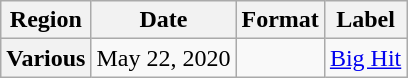<table class="wikitable plainrowheaders">
<tr>
<th>Region</th>
<th>Date</th>
<th>Format</th>
<th>Label</th>
</tr>
<tr>
<th scope="row">Various</th>
<td>May 22, 2020</td>
<td></td>
<td><a href='#'>Big Hit</a></td>
</tr>
</table>
